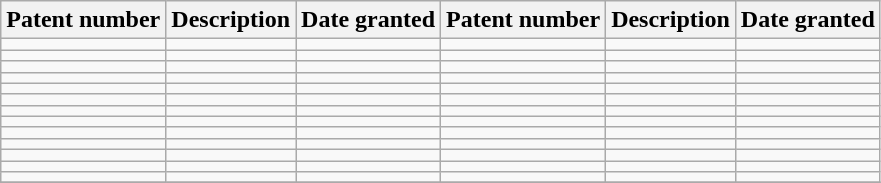<table class="wikitable">
<tr>
<th>Patent number</th>
<th>Description</th>
<th>Date granted</th>
<th>Patent number</th>
<th>Description</th>
<th>Date granted</th>
</tr>
<tr>
<td></td>
<td></td>
<td></td>
<td></td>
<td></td>
<td></td>
</tr>
<tr>
<td></td>
<td></td>
<td></td>
<td></td>
<td></td>
<td></td>
</tr>
<tr>
<td></td>
<td></td>
<td></td>
<td></td>
<td></td>
<td></td>
</tr>
<tr>
<td></td>
<td></td>
<td></td>
<td></td>
<td></td>
<td></td>
</tr>
<tr>
<td></td>
<td></td>
<td></td>
<td></td>
<td></td>
<td></td>
</tr>
<tr>
<td></td>
<td></td>
<td></td>
<td></td>
<td></td>
<td></td>
</tr>
<tr>
<td></td>
<td></td>
<td></td>
<td></td>
<td></td>
<td></td>
</tr>
<tr>
<td></td>
<td></td>
<td></td>
<td></td>
<td></td>
<td></td>
</tr>
<tr>
<td></td>
<td></td>
<td></td>
<td></td>
<td></td>
<td></td>
</tr>
<tr>
<td></td>
<td></td>
<td></td>
<td></td>
<td></td>
<td></td>
</tr>
<tr>
<td></td>
<td></td>
<td></td>
<td></td>
<td></td>
<td></td>
</tr>
<tr>
<td></td>
<td></td>
<td></td>
<td></td>
<td></td>
<td></td>
</tr>
<tr>
<td></td>
<td></td>
<td></td>
<td></td>
<td></td>
<td></td>
</tr>
<tr>
</tr>
</table>
